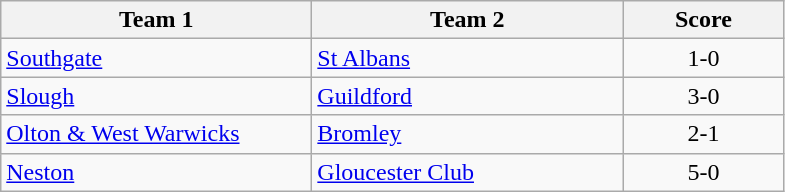<table class="wikitable" style="font-size: 100%">
<tr>
<th width=200>Team 1</th>
<th width=200>Team 2</th>
<th width=100>Score</th>
</tr>
<tr>
<td><a href='#'>Southgate</a></td>
<td><a href='#'>St Albans</a></td>
<td align=center>1-0</td>
</tr>
<tr>
<td><a href='#'>Slough</a></td>
<td><a href='#'>Guildford</a></td>
<td align=center>3-0</td>
</tr>
<tr>
<td><a href='#'>Olton & West Warwicks</a></td>
<td><a href='#'>Bromley</a></td>
<td align=center>2-1</td>
</tr>
<tr>
<td><a href='#'>Neston</a></td>
<td><a href='#'>Gloucester Club</a></td>
<td align=center>5-0</td>
</tr>
</table>
